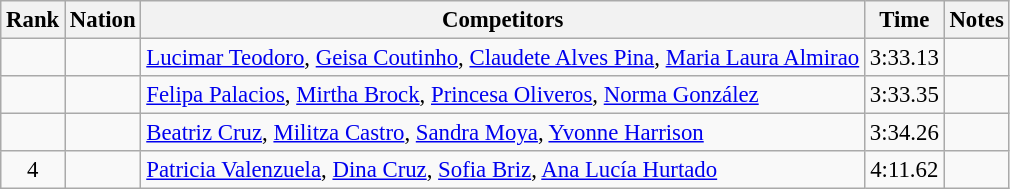<table class="wikitable sortable" style="text-align:center; font-size:95%">
<tr>
<th>Rank</th>
<th>Nation</th>
<th>Competitors</th>
<th>Time</th>
<th>Notes</th>
</tr>
<tr>
<td></td>
<td align=left></td>
<td align=left><a href='#'>Lucimar Teodoro</a>, <a href='#'>Geisa Coutinho</a>, <a href='#'>Claudete Alves Pina</a>, <a href='#'>Maria Laura Almirao</a></td>
<td>3:33.13</td>
<td></td>
</tr>
<tr>
<td></td>
<td align=left></td>
<td align=left><a href='#'>Felipa Palacios</a>, <a href='#'>Mirtha Brock</a>, <a href='#'>Princesa Oliveros</a>, <a href='#'>Norma González</a></td>
<td>3:33.35</td>
<td></td>
</tr>
<tr>
<td></td>
<td align=left></td>
<td align=left><a href='#'>Beatriz Cruz</a>, <a href='#'>Militza Castro</a>, <a href='#'>Sandra Moya</a>, <a href='#'>Yvonne Harrison</a></td>
<td>3:34.26</td>
<td></td>
</tr>
<tr>
<td>4</td>
<td align=left></td>
<td align=left><a href='#'>Patricia Valenzuela</a>, <a href='#'>Dina Cruz</a>, <a href='#'>Sofia Briz</a>, <a href='#'>Ana Lucía Hurtado</a></td>
<td>4:11.62</td>
<td></td>
</tr>
</table>
